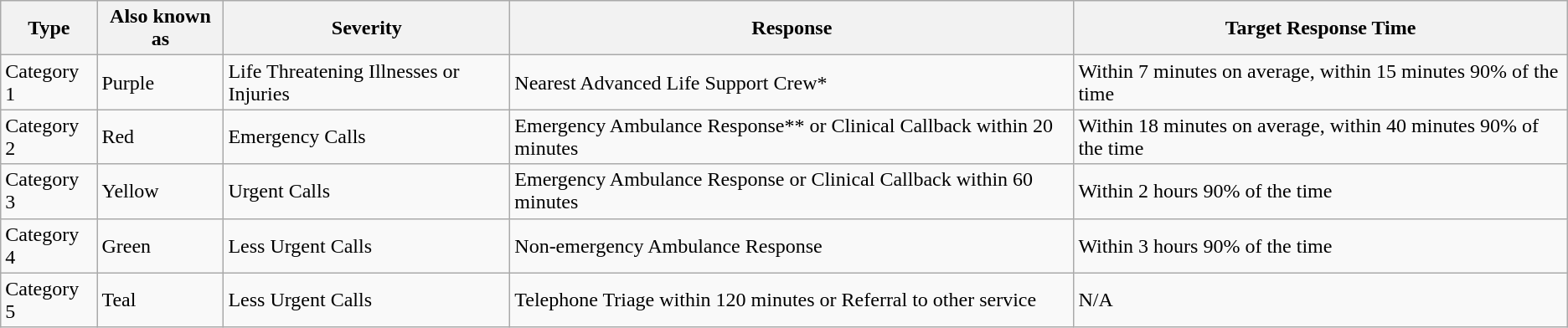<table class="wikitable">
<tr>
<th>Type</th>
<th>Also known as</th>
<th>Severity</th>
<th>Response</th>
<th>Target Response Time</th>
</tr>
<tr>
<td>Category 1</td>
<td><div>Purple</div></td>
<td>Life Threatening Illnesses or Injuries</td>
<td>Nearest Advanced Life Support Crew*</td>
<td>Within 7 minutes on average, within 15 minutes 90% of the time</td>
</tr>
<tr>
<td>Category 2</td>
<td><div>Red</div></td>
<td>Emergency Calls</td>
<td>Emergency Ambulance Response** or Clinical Callback within 20 minutes</td>
<td>Within 18 minutes on average, within 40 minutes 90% of the time</td>
</tr>
<tr>
<td>Category 3</td>
<td><div>Yellow</div></td>
<td>Urgent Calls</td>
<td>Emergency Ambulance Response or Clinical Callback within 60 minutes</td>
<td>Within 2 hours 90% of the time</td>
</tr>
<tr>
<td>Category 4</td>
<td><div>Green</div></td>
<td>Less Urgent Calls</td>
<td>Non-emergency Ambulance Response</td>
<td>Within 3 hours 90% of the time</td>
</tr>
<tr>
<td>Category 5</td>
<td><div>Teal</div></td>
<td>Less Urgent Calls</td>
<td>Telephone Triage within 120 minutes or Referral to other service</td>
<td>N/A</td>
</tr>
</table>
